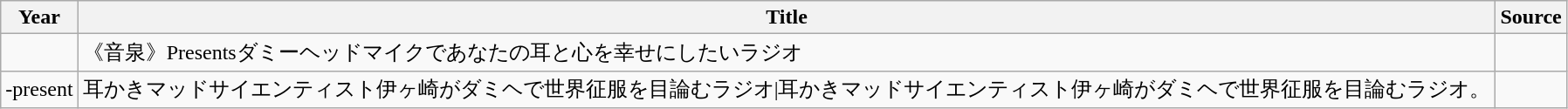<table class="wikitable sortable">
<tr>
<th>Year</th>
<th style="white-space:nowrap">Title</th>
<th style="white-space:nowrap">Source</th>
</tr>
<tr>
<td></td>
<td>《音泉》Presentsダミーヘッドマイクであなたの耳と心を幸せにしたいラジオ</td>
<td></td>
</tr>
<tr>
<td>-present</td>
<td style="white-space:nowrap">耳かきマッドサイエンティスト伊ヶ崎がダミヘで世界征服を目論むラジオ|耳かきマッドサイエンティスト伊ヶ崎がダミヘで世界征服を目論むラジオ。</td>
<td style="white-space:nowrap"></td>
</tr>
</table>
